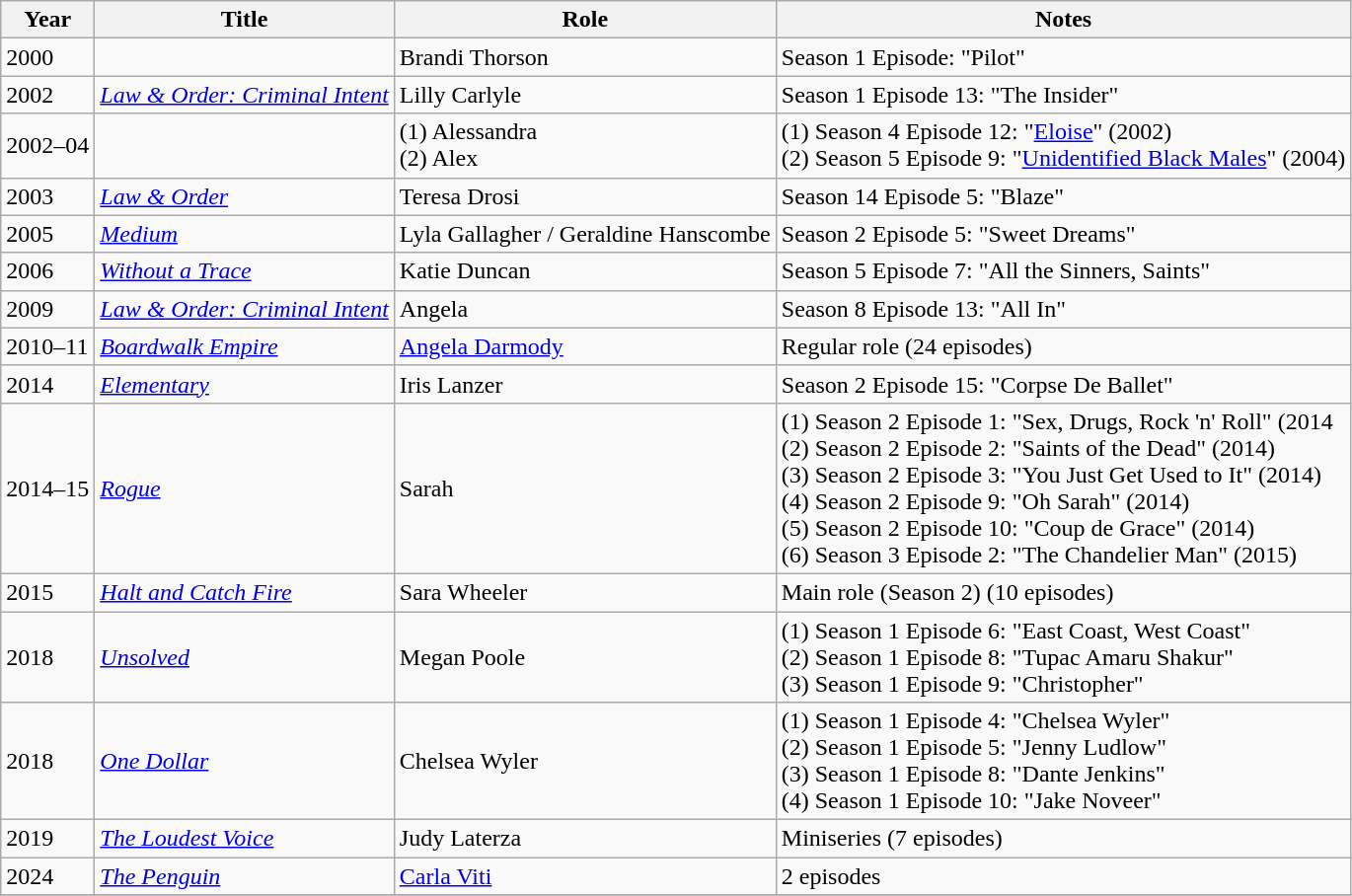<table class="wikitable sortable">
<tr>
<th>Year</th>
<th>Title</th>
<th>Role</th>
<th class="unsortable">Notes</th>
</tr>
<tr>
<td>2000</td>
<td><em></em></td>
<td>Brandi Thorson</td>
<td>Season 1 Episode: "Pilot"</td>
</tr>
<tr>
<td>2002</td>
<td><em><a href='#'>Law & Order: Criminal Intent</a></em></td>
<td>Lilly Carlyle</td>
<td>Season 1 Episode 13: "The Insider"</td>
</tr>
<tr>
<td>2002–04</td>
<td><em></em></td>
<td>(1) Alessandra<br>(2) Alex</td>
<td>(1) Season 4 Episode 12: "<a href='#'>Eloise</a>" (2002)<br>(2) Season 5 Episode 9: "<a href='#'>Unidentified Black Males</a>" (2004)</td>
</tr>
<tr>
<td>2003</td>
<td><em><a href='#'>Law & Order</a></em></td>
<td>Teresa Drosi</td>
<td>Season 14 Episode 5: "Blaze"</td>
</tr>
<tr>
<td>2005</td>
<td><em><a href='#'>Medium</a></em></td>
<td>Lyla Gallagher / Geraldine Hanscombe</td>
<td>Season 2 Episode 5: "Sweet Dreams"</td>
</tr>
<tr>
<td>2006</td>
<td><em><a href='#'>Without a Trace</a></em></td>
<td>Katie Duncan</td>
<td>Season 5 Episode 7: "All the Sinners, Saints"</td>
</tr>
<tr>
<td>2009</td>
<td><em><a href='#'>Law & Order: Criminal Intent</a></em></td>
<td>Angela</td>
<td>Season 8 Episode 13: "All In"</td>
</tr>
<tr>
<td>2010–11</td>
<td><em><a href='#'>Boardwalk Empire</a></em></td>
<td><a href='#'>Angela Darmody</a></td>
<td>Regular role (24 episodes)</td>
</tr>
<tr>
<td>2014</td>
<td><em><a href='#'>Elementary</a></em></td>
<td>Iris Lanzer</td>
<td>Season 2 Episode 15: "Corpse De Ballet"</td>
</tr>
<tr>
<td>2014–15</td>
<td><em><a href='#'>Rogue</a></em></td>
<td>Sarah</td>
<td>(1) Season 2 Episode 1: "Sex, Drugs, Rock 'n' Roll" (2014<br>(2) Season 2 Episode 2: "Saints of the Dead" (2014)<br>(3) Season 2 Episode 3: "You Just Get Used to It" (2014)<br>(4) Season 2 Episode 9: "Oh Sarah" (2014)<br>(5) Season 2 Episode 10: "Coup de Grace" (2014)<br>(6) Season 3 Episode 2: "The Chandelier Man" (2015)</td>
</tr>
<tr>
<td>2015</td>
<td><em><a href='#'>Halt and Catch Fire</a></em></td>
<td>Sara Wheeler</td>
<td>Main role (Season 2) (10 episodes)</td>
</tr>
<tr>
<td>2018</td>
<td><em><a href='#'>Unsolved</a></em></td>
<td>Megan Poole</td>
<td>(1) Season 1 Episode 6: "East Coast, West Coast"<br>(2) Season 1 Episode 8: "Tupac Amaru Shakur"<br>(3) Season 1 Episode 9: "Christopher"</td>
</tr>
<tr>
<td>2018</td>
<td><em><a href='#'>One Dollar</a></em></td>
<td>Chelsea Wyler</td>
<td>(1) Season 1 Episode 4: "Chelsea Wyler"<br>(2) Season 1 Episode 5: "Jenny Ludlow"<br>(3) Season 1 Episode 8: "Dante Jenkins"<br>(4) Season 1 Episode 10: "Jake Noveer"</td>
</tr>
<tr>
<td>2019</td>
<td><em><a href='#'>The Loudest Voice</a></em></td>
<td>Judy Laterza</td>
<td>Miniseries (7 episodes)</td>
</tr>
<tr>
<td>2024</td>
<td><em><a href='#'>The Penguin</a></em></td>
<td><a href='#'>Carla Viti</a></td>
<td>2 episodes</td>
</tr>
<tr>
</tr>
</table>
